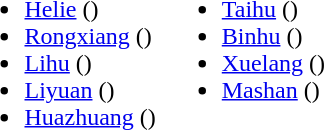<table>
<tr>
<td valign="top"><br><ul><li><a href='#'>Helie</a> ()</li><li><a href='#'>Rongxiang</a> ()</li><li><a href='#'>Lihu</a> ()</li><li><a href='#'>Liyuan</a> ()</li><li><a href='#'>Huazhuang</a> ()</li></ul></td>
<td valign="top"><br><ul><li><a href='#'>Taihu</a> ()</li><li><a href='#'>Binhu</a> ()</li><li><a href='#'>Xuelang</a> ()</li><li><a href='#'>Mashan</a> ()</li></ul></td>
</tr>
</table>
